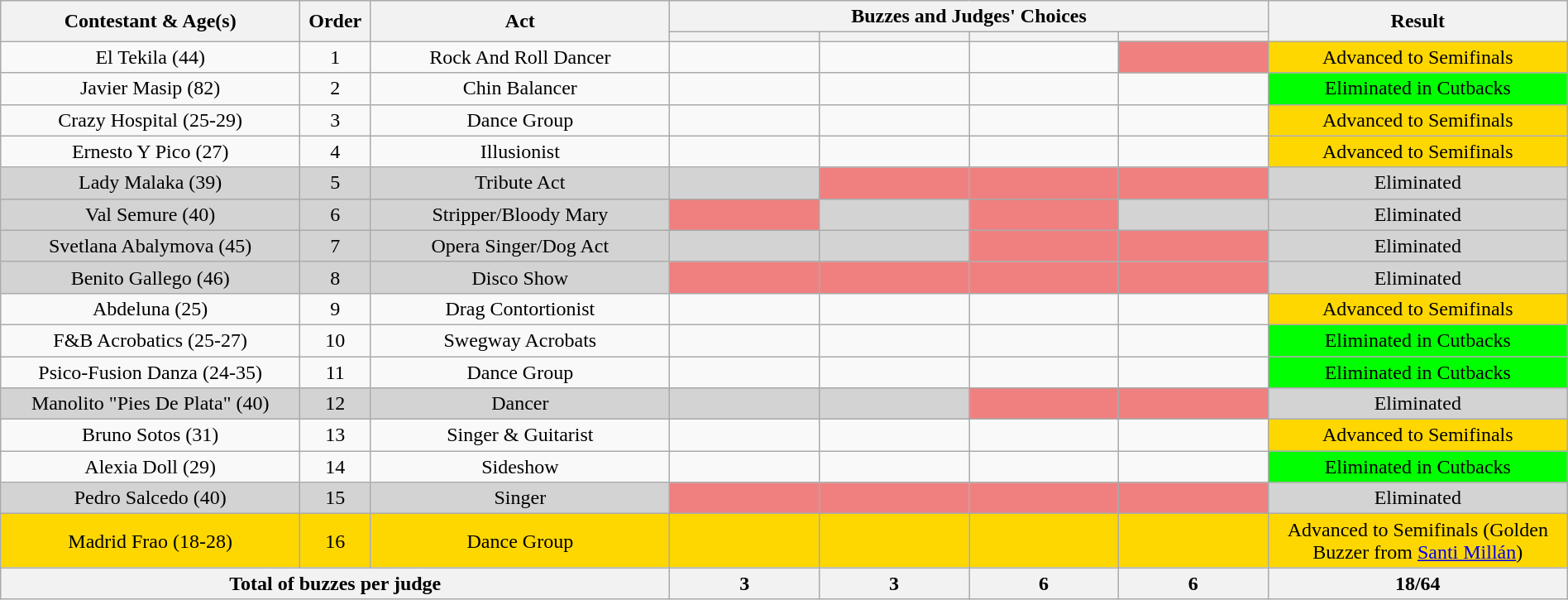<table class="wikitable sortable" style="width:100%; text-align:center;">
<tr>
<th scope="col" rowspan="2"  style="width:15%;">Contestant & Age(s)</th>
<th scope="col" rowspan="2"  data-sort-type="number" style="width:2%;">Order</th>
<th scope="col" rowspan="2" class="unsortable"  style="width:15%;">Act</th>
<th scope="col" colspan="4" class="unsortable" style="width:30%;">Buzzes and Judges' Choices</th>
<th scope="col" rowspan="2" style="width:15%;">Result</th>
</tr>
<tr>
<th width="100"></th>
<th width="100"></th>
<th width="100"></th>
<th width="100"></th>
</tr>
<tr>
<td>El Tekila (44)</td>
<td>1</td>
<td>Rock And Roll Dancer</td>
<td></td>
<td></td>
<td></td>
<td style="background:#F08080"></td>
<td style="background:gold">Advanced to Semifinals</td>
</tr>
<tr>
<td>Javier Masip (82)</td>
<td>2</td>
<td>Chin Balancer</td>
<td></td>
<td></td>
<td></td>
<td></td>
<td style="background:lime">Eliminated in Cutbacks</td>
</tr>
<tr>
<td>Crazy Hospital (25-29)</td>
<td>3</td>
<td>Dance Group</td>
<td></td>
<td></td>
<td></td>
<td></td>
<td style="background:gold">Advanced to Semifinals</td>
</tr>
<tr>
<td>Ernesto Y Pico (27)</td>
<td>4</td>
<td>Illusionist</td>
<td></td>
<td></td>
<td></td>
<td></td>
<td style="background:gold">Advanced to Semifinals</td>
</tr>
<tr bgcolor=lightgrey>
<td>Lady Malaka (39)</td>
<td>5</td>
<td>Tribute Act</td>
<td></td>
<td style="background:#F08080"></td>
<td style="background:#F08080"></td>
<td style="background:#F08080"></td>
<td style="background:">Eliminated</td>
</tr>
<tr bgcolor=lightgrey>
<td>Val Semure (40)</td>
<td>6</td>
<td>Stripper/Bloody Mary</td>
<td style="background:#F08080"></td>
<td></td>
<td style="background:#F08080"></td>
<td></td>
<td style="background:">Eliminated</td>
</tr>
<tr bgcolor=lightgrey>
<td>Svetlana Abalymova (45)</td>
<td>7</td>
<td>Opera Singer/Dog Act</td>
<td></td>
<td></td>
<td style="background:#F08080"></td>
<td style="background:#F08080"></td>
<td style="background:">Eliminated</td>
</tr>
<tr bgcolor=lightgrey>
<td>Benito Gallego (46)</td>
<td>8</td>
<td>Disco Show</td>
<td style="background:#F08080"></td>
<td style="background:#F08080"></td>
<td style="background:#F08080"></td>
<td style="background:#F08080"></td>
<td style="background:">Eliminated</td>
</tr>
<tr>
<td>Abdeluna (25)</td>
<td>9</td>
<td>Drag Contortionist</td>
<td></td>
<td></td>
<td></td>
<td></td>
<td style="background:gold">Advanced to Semifinals</td>
</tr>
<tr>
<td>F&B Acrobatics (25-27)</td>
<td>10</td>
<td>Swegway Acrobats</td>
<td></td>
<td></td>
<td></td>
<td></td>
<td style="background:lime">Eliminated in Cutbacks</td>
</tr>
<tr>
<td>Psico-Fusion Danza (24-35)</td>
<td>11</td>
<td>Dance Group</td>
<td></td>
<td></td>
<td></td>
<td></td>
<td style="background:lime">Eliminated in Cutbacks</td>
</tr>
<tr bgcolor=lightgrey>
<td>Manolito "Pies De Plata" (40)</td>
<td>12</td>
<td>Dancer</td>
<td></td>
<td></td>
<td style="background:#F08080"></td>
<td style="background:#F08080"></td>
<td style="background:">Eliminated</td>
</tr>
<tr>
<td>Bruno Sotos (31)</td>
<td>13</td>
<td>Singer & Guitarist</td>
<td></td>
<td></td>
<td></td>
<td></td>
<td style="background:gold">Advanced to Semifinals</td>
</tr>
<tr>
<td>Alexia Doll (29)</td>
<td>14</td>
<td>Sideshow</td>
<td></td>
<td></td>
<td></td>
<td></td>
<td style="background:lime">Eliminated in Cutbacks</td>
</tr>
<tr bgcolor=lightgrey>
<td>Pedro Salcedo (40)</td>
<td>15</td>
<td>Singer</td>
<td style="background:#F08080"></td>
<td style="background:#F08080"></td>
<td style="background:#F08080"></td>
<td style="background:#F08080"></td>
<td style="background:">Eliminated</td>
</tr>
<tr bgcolor=gold>
<td>Madrid Frao (18-28) </td>
<td>16</td>
<td>Dance Group</td>
<td></td>
<td></td>
<td></td>
<td></td>
<td style="background:gold">Advanced to Semifinals (Golden Buzzer from <a href='#'>Santi Millán</a>)</td>
</tr>
<tr>
<th colspan="3">Total of buzzes per judge</th>
<th>3</th>
<th>3</th>
<th>6</th>
<th>6</th>
<th>18/64</th>
</tr>
</table>
